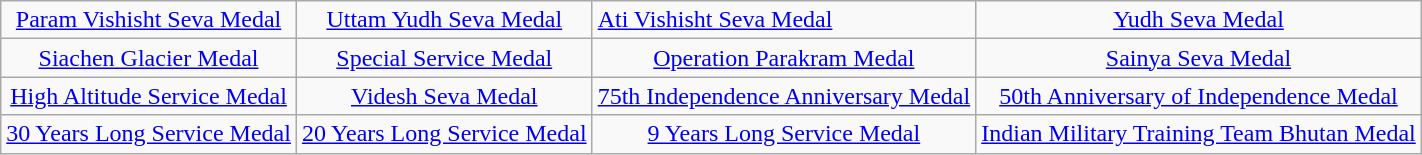<table class="wikitable" style="margin-left: auto; margin-right: auto; border: none;">
<tr>
<td colspan="1" style="text-align:center"><a href='#'>Param Vishisht Seva Medal</a></td>
<td style="text-align:center"><a href='#'>Uttam Yudh Seva Medal</a></td>
<td><a href='#'>Ati Vishisht Seva Medal</a></td>
<td colspan="1" style="text-align:center"><a href='#'>Yudh Seva Medal</a></td>
</tr>
<tr>
<td style="text-align:center"><a href='#'>Siachen Glacier Medal</a></td>
<td style="text-align:center"><a href='#'>Special Service Medal</a></td>
<td style="text-align:center"><a href='#'>Operation Parakram Medal</a></td>
<td style="text-align:center"><a href='#'>Sainya Seva Medal</a></td>
</tr>
<tr>
<td style="text-align:center"><a href='#'>High Altitude Service Medal</a></td>
<td style="text-align:center"><a href='#'>Videsh Seva Medal</a></td>
<td style="text-align:center"><a href='#'>75th Independence Anniversary Medal</a></td>
<td style="text-align:center"><a href='#'>50th Anniversary of Independence Medal</a></td>
</tr>
<tr>
<td style="text-align:center"><a href='#'>30 Years Long Service Medal</a></td>
<td style="text-align:center"><a href='#'>20 Years Long Service Medal</a></td>
<td style="text-align:center"><a href='#'>9 Years Long Service Medal</a></td>
<td style="text-align:center"><a href='#'>Indian Military Training Team Bhutan Medal</a></td>
</tr>
</table>
